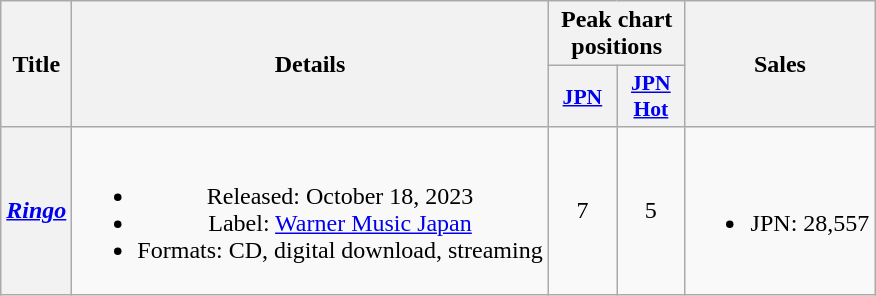<table class="wikitable plainrowheaders" style="text-align:center">
<tr>
<th scope="col" rowspan="2">Title</th>
<th scope="col" rowspan="2">Details</th>
<th scope="col" colspan="2">Peak chart positions</th>
<th scope="col" rowspan="2">Sales</th>
</tr>
<tr>
<th scope="col" style="width:2.7em;font-size:90%"><a href='#'>JPN</a><br></th>
<th scope="col" style="width:2.7em;font-size:90%"><a href='#'>JPN<br>Hot</a><br></th>
</tr>
<tr>
<th scope="row"><em><a href='#'>Ringo</a></em></th>
<td><br><ul><li>Released: October 18, 2023</li><li>Label: <a href='#'>Warner Music Japan</a></li><li>Formats: CD, digital download, streaming</li></ul></td>
<td>7</td>
<td>5</td>
<td><br><ul><li>JPN: 28,557</li></ul></td>
</tr>
</table>
